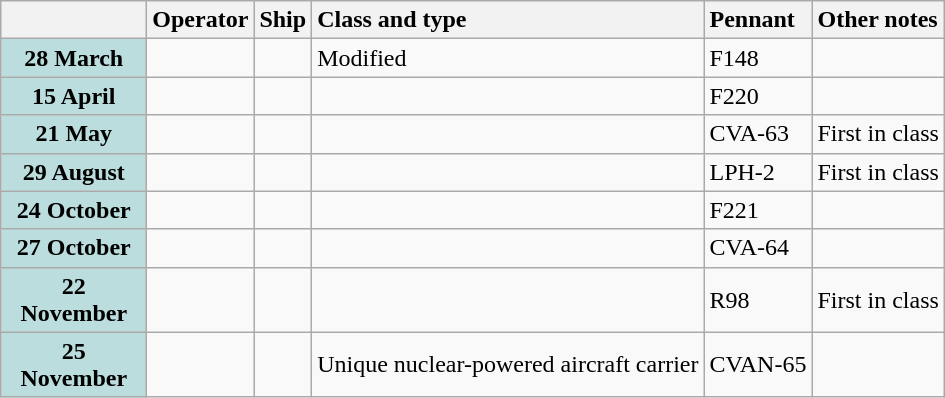<table class="wikitable">
<tr>
<th width="90"></th>
<th style="text-align: left;">Operator</th>
<th style="text-align: left;">Ship</th>
<th style="text-align: left;">Class and type</th>
<th style="text-align: left;">Pennant</th>
<th style="text-align: left;">Other notes</th>
</tr>
<tr>
<th style="background: #bbdddd;">28 March</th>
<td></td>
<td><strong></strong></td>
<td>Modified </td>
<td>F148</td>
<td></td>
</tr>
<tr>
<th style="background: #bbdddd;">15 April</th>
<td></td>
<td><strong></strong></td>
<td></td>
<td>F220</td>
<td></td>
</tr>
<tr>
<th style="background: #bbdddd;">21 May</th>
<td></td>
<td><strong></strong></td>
<td></td>
<td>CVA-63</td>
<td>First in class</td>
</tr>
<tr>
<th style="background: #bbdddd;">29 August</th>
<td></td>
<td><strong></strong></td>
<td></td>
<td>LPH-2</td>
<td>First in class</td>
</tr>
<tr>
<th style="background: #bbdddd;">24 October</th>
<td></td>
<td><strong></strong></td>
<td></td>
<td>F221</td>
<td></td>
</tr>
<tr>
<th style="background: #bbdddd;">27 October</th>
<td></td>
<td><strong></strong></td>
<td></td>
<td>CVA-64</td>
<td></td>
</tr>
<tr>
<th style="background: #bbdddd;">22 November</th>
<td></td>
<td><strong></strong></td>
<td></td>
<td>R98</td>
<td>First in class</td>
</tr>
<tr>
<th style="background: #bbdddd;">25 November</th>
<td></td>
<td><strong></strong></td>
<td>Unique nuclear-powered aircraft carrier</td>
<td>CVAN-65</td>
<td></td>
</tr>
</table>
